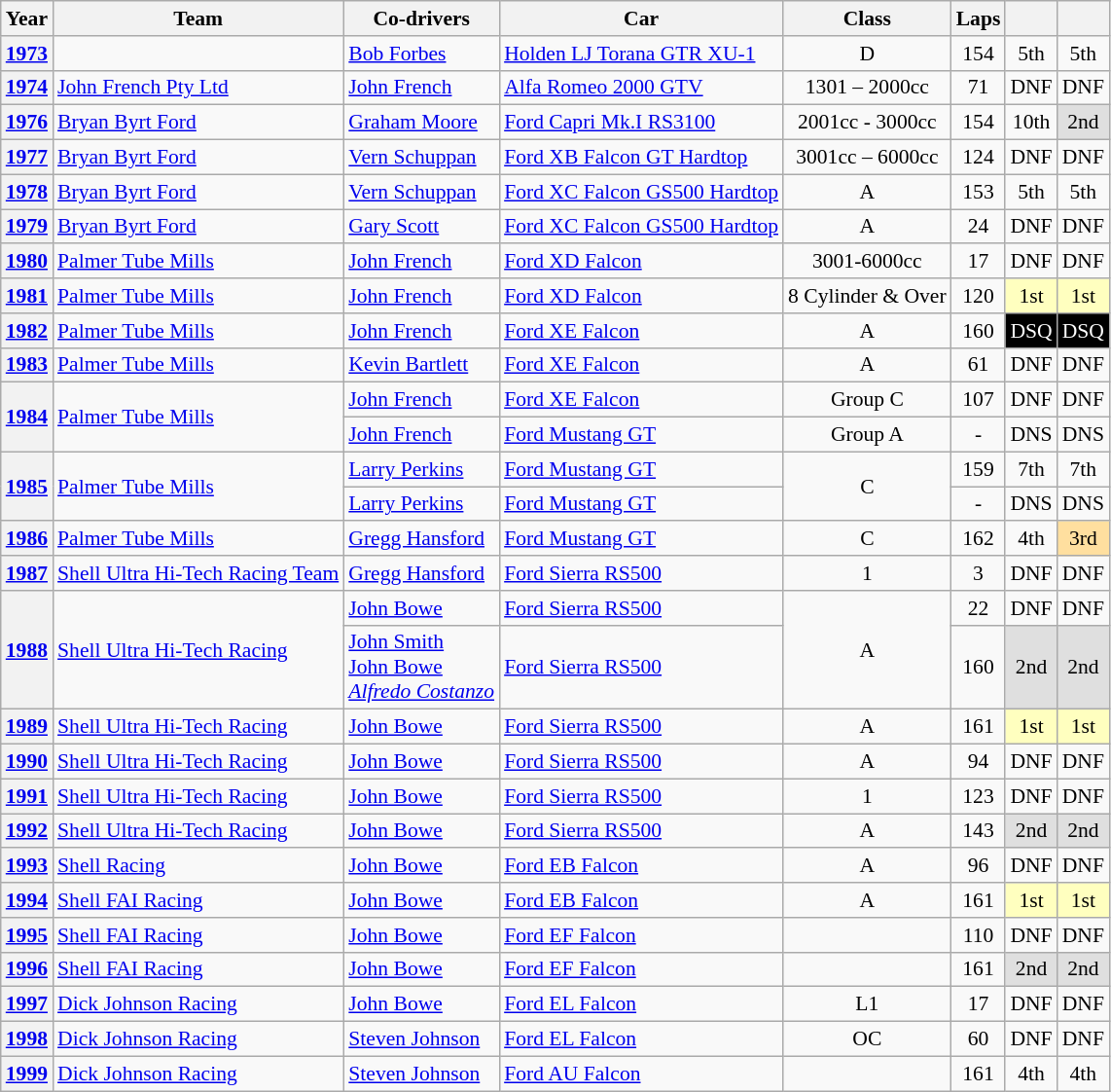<table class="wikitable" style="font-size:90%">
<tr>
<th>Year</th>
<th>Team</th>
<th>Co-drivers</th>
<th>Car</th>
<th>Class</th>
<th>Laps</th>
<th></th>
<th></th>
</tr>
<tr align="center">
<th><a href='#'>1973</a></th>
<td align="left"></td>
<td align="left"> <a href='#'>Bob Forbes</a></td>
<td align="left"><a href='#'>Holden LJ Torana GTR XU-1</a></td>
<td>D</td>
<td>154</td>
<td>5th</td>
<td>5th</td>
</tr>
<tr align="center">
<th><a href='#'>1974</a></th>
<td align="left"> <a href='#'>John French Pty Ltd</a></td>
<td align="left"> <a href='#'>John French</a></td>
<td align="left"><a href='#'>Alfa Romeo 2000 GTV</a></td>
<td>1301 – 2000cc</td>
<td>71</td>
<td>DNF</td>
<td>DNF</td>
</tr>
<tr align="center">
<th><a href='#'>1976</a></th>
<td align="left"> <a href='#'>Bryan Byrt Ford</a></td>
<td align="left"> <a href='#'>Graham Moore</a></td>
<td align="left"><a href='#'>Ford Capri Mk.I RS3100</a></td>
<td>2001cc - 3000cc</td>
<td>154</td>
<td>10th</td>
<td style="background:#dfdfdf;">2nd</td>
</tr>
<tr align="center">
<th><a href='#'>1977</a></th>
<td align="left"> <a href='#'>Bryan Byrt Ford</a></td>
<td align="left"> <a href='#'>Vern Schuppan</a></td>
<td align="left"><a href='#'>Ford XB Falcon GT Hardtop</a></td>
<td>3001cc – 6000cc</td>
<td>124</td>
<td>DNF</td>
<td>DNF</td>
</tr>
<tr align="center">
<th><a href='#'>1978</a></th>
<td align="left"> <a href='#'>Bryan Byrt Ford</a></td>
<td align="left"> <a href='#'>Vern Schuppan</a></td>
<td align="left"><a href='#'>Ford XC Falcon GS500 Hardtop</a></td>
<td>A</td>
<td>153</td>
<td>5th</td>
<td>5th</td>
</tr>
<tr align="center">
<th><a href='#'>1979</a></th>
<td align="left"> <a href='#'>Bryan Byrt Ford</a></td>
<td align="left"> <a href='#'>Gary Scott</a></td>
<td align="left"><a href='#'>Ford XC Falcon GS500 Hardtop</a></td>
<td>A</td>
<td>24</td>
<td>DNF</td>
<td>DNF</td>
</tr>
<tr align="center">
<th><a href='#'>1980</a></th>
<td align="left"> <a href='#'>Palmer Tube Mills</a></td>
<td align="left"> <a href='#'>John French</a></td>
<td align="left"><a href='#'>Ford XD Falcon</a></td>
<td>3001-6000cc</td>
<td>17</td>
<td>DNF</td>
<td>DNF</td>
</tr>
<tr align="center">
<th><a href='#'>1981</a></th>
<td align="left"> <a href='#'>Palmer Tube Mills</a></td>
<td align="left"> <a href='#'>John French</a></td>
<td align="left"><a href='#'>Ford XD Falcon</a></td>
<td>8 Cylinder & Over</td>
<td>120</td>
<td style="background:#ffffbf;">1st</td>
<td style="background:#ffffbf;">1st</td>
</tr>
<tr align="center">
<th><a href='#'>1982</a></th>
<td align="left"> <a href='#'>Palmer Tube Mills</a></td>
<td align="left"> <a href='#'>John French</a></td>
<td align="left"><a href='#'>Ford XE Falcon</a></td>
<td>A</td>
<td>160</td>
<td style="background:#000000; color:white">DSQ</td>
<td style="background:#000000; color:white">DSQ</td>
</tr>
<tr align="center">
<th><a href='#'>1983</a></th>
<td align="left"> <a href='#'>Palmer Tube Mills</a></td>
<td align="left"> <a href='#'>Kevin Bartlett</a></td>
<td align="left"><a href='#'>Ford XE Falcon</a></td>
<td>A</td>
<td>61</td>
<td>DNF</td>
<td>DNF</td>
</tr>
<tr align="center">
<th align="left" rowspan=2><a href='#'>1984</a></th>
<td align="left" rowspan=2> <a href='#'>Palmer Tube Mills</a></td>
<td align="left"> <a href='#'>John French</a></td>
<td align="left"><a href='#'>Ford XE Falcon</a></td>
<td align="centre">Group C</td>
<td>107</td>
<td>DNF</td>
<td>DNF</td>
</tr>
<tr align="center">
<td align="left"> <a href='#'>John French</a></td>
<td align="left"><a href='#'>Ford Mustang GT</a></td>
<td align="centre">Group A</td>
<td>-</td>
<td>DNS</td>
<td>DNS</td>
</tr>
<tr align="center">
<th align="left" rowspan=2><a href='#'>1985</a></th>
<td align="left" rowspan=2> <a href='#'>Palmer Tube Mills</a></td>
<td align="left"> <a href='#'>Larry Perkins</a></td>
<td align="left"><a href='#'>Ford Mustang GT</a></td>
<td align="centre" rowspan=2>C</td>
<td>159</td>
<td>7th</td>
<td>7th</td>
</tr>
<tr align="center">
<td align="left"> <a href='#'>Larry Perkins</a></td>
<td align="left"><a href='#'>Ford Mustang GT</a></td>
<td>-</td>
<td>DNS</td>
<td>DNS</td>
</tr>
<tr align="center">
<th><a href='#'>1986</a></th>
<td align="left"> <a href='#'>Palmer Tube Mills</a></td>
<td align="left"> <a href='#'>Gregg Hansford</a></td>
<td align="left"><a href='#'>Ford Mustang GT</a></td>
<td>C</td>
<td>162</td>
<td>4th</td>
<td style="background:#ffdf9f;">3rd</td>
</tr>
<tr align="center">
<th><a href='#'>1987</a></th>
<td align="left"> <a href='#'>Shell Ultra Hi-Tech Racing Team</a></td>
<td align="left"> <a href='#'>Gregg Hansford</a></td>
<td align="left"><a href='#'>Ford Sierra RS500</a></td>
<td>1</td>
<td>3</td>
<td>DNF</td>
<td>DNF</td>
</tr>
<tr align="center">
<th align="left" rowspan=2><a href='#'>1988</a></th>
<td align="left" rowspan=2> <a href='#'>Shell Ultra Hi-Tech Racing</a></td>
<td align="left"> <a href='#'>John Bowe</a></td>
<td align="left"><a href='#'>Ford Sierra RS500</a></td>
<td align="centre" rowspan=2>A</td>
<td>22</td>
<td>DNF</td>
<td>DNF</td>
</tr>
<tr align="center">
<td align="left"> <a href='#'>John Smith</a><br> <a href='#'>John Bowe</a><br> <em><a href='#'>Alfredo Costanzo</a></em></td>
<td align="left"><a href='#'>Ford Sierra RS500</a></td>
<td>160</td>
<td style="background:#dfdfdf;">2nd</td>
<td style="background:#dfdfdf;">2nd</td>
</tr>
<tr align="center">
<th><a href='#'>1989</a></th>
<td align="left"> <a href='#'>Shell Ultra Hi-Tech Racing</a></td>
<td align="left"> <a href='#'>John Bowe</a></td>
<td align="left"><a href='#'>Ford Sierra RS500</a></td>
<td>A</td>
<td>161</td>
<td style="background:#ffffbf;">1st</td>
<td style="background:#ffffbf;">1st</td>
</tr>
<tr align="center">
<th><a href='#'>1990</a></th>
<td align="left"> <a href='#'>Shell Ultra Hi-Tech Racing</a></td>
<td align="left"> <a href='#'>John Bowe</a></td>
<td align="left"><a href='#'>Ford Sierra RS500</a></td>
<td>A</td>
<td>94</td>
<td>DNF</td>
<td>DNF</td>
</tr>
<tr align="center">
<th><a href='#'>1991</a></th>
<td align="left"> <a href='#'>Shell Ultra Hi-Tech Racing</a></td>
<td align="left"> <a href='#'>John Bowe</a></td>
<td align="left"><a href='#'>Ford Sierra RS500</a></td>
<td>1</td>
<td>123</td>
<td>DNF</td>
<td>DNF</td>
</tr>
<tr align="center">
<th><a href='#'>1992</a></th>
<td align="left"> <a href='#'>Shell Ultra Hi-Tech Racing</a></td>
<td align="left"> <a href='#'>John Bowe</a></td>
<td align="left"><a href='#'>Ford Sierra RS500</a></td>
<td>A</td>
<td>143</td>
<td style="background:#dfdfdf;">2nd</td>
<td style="background:#dfdfdf;">2nd</td>
</tr>
<tr align="center">
<th><a href='#'>1993</a></th>
<td align="left"> <a href='#'>Shell Racing</a></td>
<td align="left"> <a href='#'>John Bowe</a></td>
<td align="left"><a href='#'>Ford EB Falcon</a></td>
<td>A</td>
<td>96</td>
<td>DNF</td>
<td>DNF</td>
</tr>
<tr align="center">
<th><a href='#'>1994</a></th>
<td align="left"> <a href='#'>Shell FAI Racing</a></td>
<td align="left"> <a href='#'>John Bowe</a></td>
<td align="left"><a href='#'>Ford EB Falcon</a></td>
<td>A</td>
<td>161</td>
<td style="background:#ffffbf;">1st</td>
<td style="background:#ffffbf;">1st</td>
</tr>
<tr align="center">
<th><a href='#'>1995</a></th>
<td align="left"> <a href='#'>Shell FAI Racing</a></td>
<td align="left"> <a href='#'>John Bowe</a></td>
<td align="left"><a href='#'>Ford EF Falcon</a></td>
<td></td>
<td>110</td>
<td>DNF</td>
<td>DNF</td>
</tr>
<tr align="center">
<th><a href='#'>1996</a></th>
<td align="left"> <a href='#'>Shell FAI Racing</a></td>
<td align="left"> <a href='#'>John Bowe</a></td>
<td align="left"><a href='#'>Ford EF Falcon</a></td>
<td></td>
<td>161</td>
<td style="background:#dfdfdf;">2nd</td>
<td style="background:#dfdfdf;">2nd</td>
</tr>
<tr align="center">
<th><a href='#'>1997</a></th>
<td align="left"> <a href='#'>Dick Johnson Racing</a></td>
<td align="left"> <a href='#'>John Bowe</a></td>
<td align="left"><a href='#'>Ford EL Falcon</a></td>
<td>L1</td>
<td>17</td>
<td>DNF</td>
<td>DNF</td>
</tr>
<tr align="center">
<th><a href='#'>1998</a></th>
<td align="left"> <a href='#'>Dick Johnson Racing</a></td>
<td align="left"> <a href='#'>Steven Johnson</a></td>
<td align="left"><a href='#'>Ford EL Falcon</a></td>
<td>OC</td>
<td>60</td>
<td>DNF</td>
<td>DNF</td>
</tr>
<tr align="center">
<th><a href='#'>1999</a></th>
<td align="left"> <a href='#'>Dick Johnson Racing</a></td>
<td align="left"> <a href='#'>Steven Johnson</a></td>
<td align="left"><a href='#'>Ford AU Falcon</a></td>
<td></td>
<td>161</td>
<td>4th</td>
<td>4th</td>
</tr>
</table>
